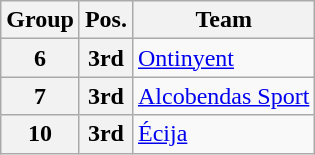<table class="wikitable">
<tr>
<th>Group</th>
<th>Pos.</th>
<th>Team</th>
</tr>
<tr>
<th>6</th>
<th>3rd</th>
<td><a href='#'>Ontinyent</a></td>
</tr>
<tr>
<th>7</th>
<th>3rd</th>
<td><a href='#'>Alcobendas Sport</a></td>
</tr>
<tr>
<th>10</th>
<th>3rd</th>
<td><a href='#'>Écija</a></td>
</tr>
</table>
